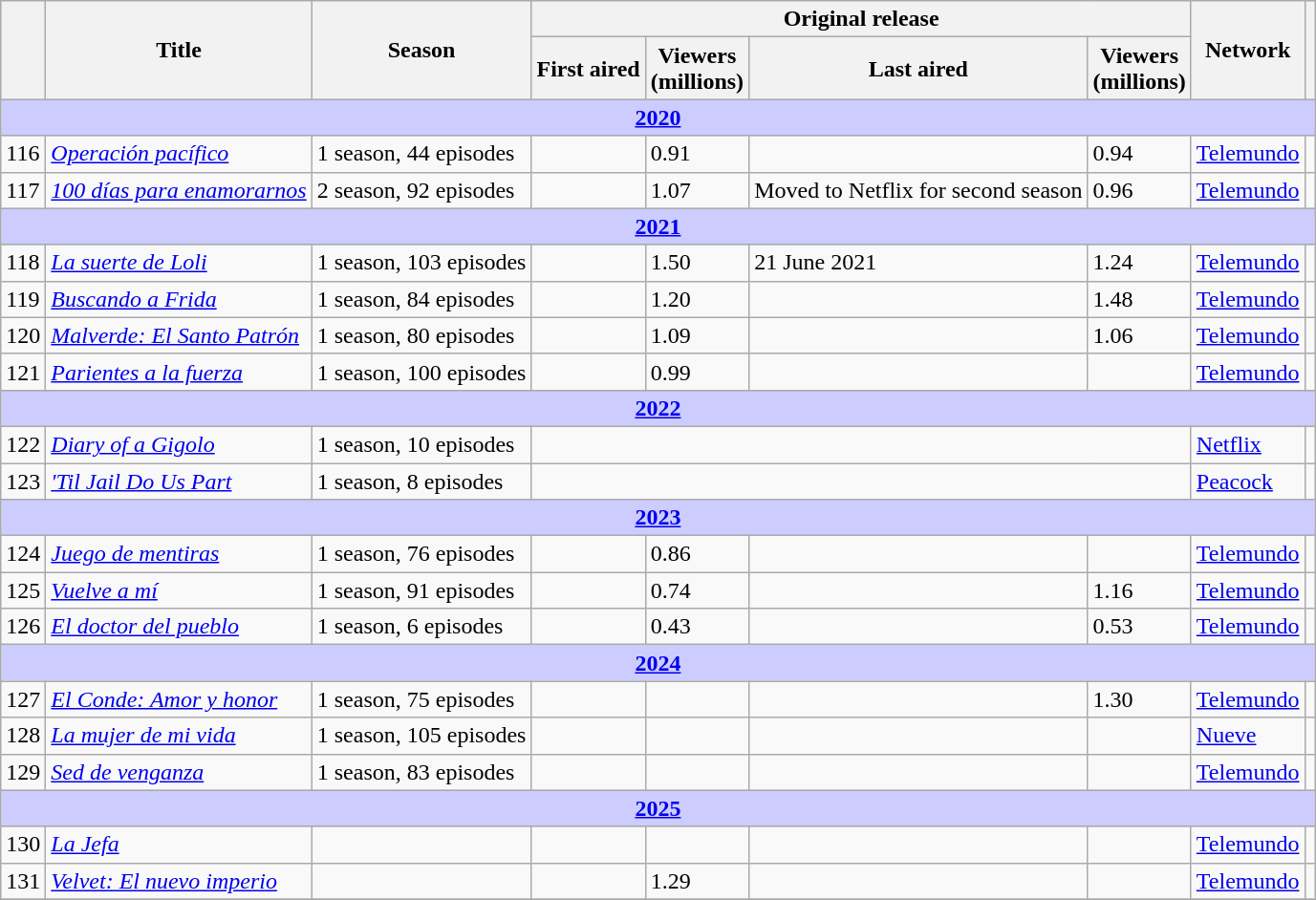<table class="wikitable sortable">
<tr>
<th rowspan="2"></th>
<th rowspan="2">Title</th>
<th rowspan="2">Season</th>
<th colspan="4">Original release</th>
<th rowspan="2">Network</th>
<th rowspan="2"></th>
</tr>
<tr>
<th>First aired</th>
<th>Viewers<br>(millions)</th>
<th>Last aired</th>
<th>Viewers<br>(millions)</th>
</tr>
<tr>
<th colspan=10 style="background:#ccccff;"><a href='#'>2020</a></th>
</tr>
<tr>
<td>116</td>
<td><em><a href='#'>Operación pacífico</a></em></td>
<td>1 season, 44 episodes</td>
<td></td>
<td>0.91</td>
<td></td>
<td>0.94</td>
<td><a href='#'>Telemundo</a></td>
<td></td>
</tr>
<tr>
<td>117</td>
<td><em><a href='#'>100 días para enamorarnos</a></em></td>
<td>2 season, 92 episodes</td>
<td></td>
<td>1.07 </td>
<td>Moved to Netflix for second season</td>
<td>0.96 </td>
<td><a href='#'>Telemundo</a></td>
<td></td>
</tr>
<tr>
<th colspan=10 style="background:#ccccff;"><a href='#'>2021</a></th>
</tr>
<tr>
<td>118</td>
<td><em><a href='#'>La suerte de Loli</a></em></td>
<td>1 season, 103 episodes</td>
<td></td>
<td>1.50</td>
<td>21 June 2021</td>
<td>1.24</td>
<td><a href='#'>Telemundo</a></td>
<td></td>
</tr>
<tr>
<td>119</td>
<td><em><a href='#'>Buscando a Frida</a></em></td>
<td>1 season, 84 episodes</td>
<td></td>
<td>1.20</td>
<td></td>
<td>1.48</td>
<td><a href='#'>Telemundo</a></td>
<td></td>
</tr>
<tr>
<td>120</td>
<td><em><a href='#'>Malverde: El Santo Patrón</a></em></td>
<td>1 season, 80 episodes</td>
<td></td>
<td>1.09</td>
<td></td>
<td>1.06</td>
<td><a href='#'>Telemundo</a></td>
<td></td>
</tr>
<tr>
<td>121</td>
<td><em><a href='#'>Parientes a la fuerza</a></em></td>
<td>1 season, 100 episodes</td>
<td></td>
<td>0.99</td>
<td></td>
<td></td>
<td><a href='#'>Telemundo</a></td>
<td></td>
</tr>
<tr>
<th colspan=10 style="background:#ccccff;"><a href='#'>2022</a></th>
</tr>
<tr>
<td>122</td>
<td><em><a href='#'>Diary of a Gigolo</a></em></td>
<td>1 season, 10 episodes</td>
<td colspan="4"></td>
<td><a href='#'>Netflix</a></td>
<td></td>
</tr>
<tr>
<td>123</td>
<td><em><a href='#'>'Til Jail Do Us Part</a></em></td>
<td>1 season, 8 episodes</td>
<td colspan="4"></td>
<td><a href='#'>Peacock</a></td>
<td></td>
</tr>
<tr>
<th colspan=10 style="background:#ccccff;"><a href='#'>2023</a></th>
</tr>
<tr>
<td>124</td>
<td><em><a href='#'>Juego de mentiras</a></em></td>
<td>1 season, 76 episodes</td>
<td></td>
<td>0.86</td>
<td></td>
<td></td>
<td><a href='#'>Telemundo</a></td>
<td></td>
</tr>
<tr>
<td>125</td>
<td><em><a href='#'>Vuelve a mí</a></em></td>
<td>1 season, 91 episodes</td>
<td></td>
<td>0.74</td>
<td></td>
<td>1.16</td>
<td><a href='#'>Telemundo</a></td>
<td></td>
</tr>
<tr>
<td>126</td>
<td><em><a href='#'>El doctor del pueblo</a></em></td>
<td>1 season, 6 episodes</td>
<td></td>
<td>0.43</td>
<td></td>
<td>0.53</td>
<td><a href='#'>Telemundo</a></td>
<td></td>
</tr>
<tr>
<th colspan=10 style="background:#ccccff;"><a href='#'>2024</a></th>
</tr>
<tr>
<td>127</td>
<td><em><a href='#'>El Conde: Amor y honor</a></em></td>
<td>1 season, 75 episodes</td>
<td></td>
<td></td>
<td></td>
<td>1.30</td>
<td><a href='#'>Telemundo</a></td>
<td></td>
</tr>
<tr>
<td>128</td>
<td><em><a href='#'>La mujer de mi vida</a></em></td>
<td>1 season, 105 episodes</td>
<td></td>
<td></td>
<td></td>
<td></td>
<td><a href='#'>Nueve</a></td>
<td></td>
</tr>
<tr>
<td>129</td>
<td><em><a href='#'>Sed de venganza</a></em></td>
<td>1 season, 83 episodes</td>
<td></td>
<td></td>
<td></td>
<td></td>
<td><a href='#'>Telemundo</a></td>
<td></td>
</tr>
<tr>
<th colspan=10 style="background:#ccccff;"><a href='#'>2025</a></th>
</tr>
<tr>
<td>130</td>
<td><em><a href='#'>La Jefa</a></em></td>
<td></td>
<td></td>
<td></td>
<td></td>
<td></td>
<td><a href='#'>Telemundo</a></td>
<td></td>
</tr>
<tr>
<td>131</td>
<td><em><a href='#'>Velvet: El nuevo imperio</a></em></td>
<td></td>
<td></td>
<td>1.29</td>
<td></td>
<td></td>
<td><a href='#'>Telemundo</a></td>
<td></td>
</tr>
<tr>
</tr>
</table>
